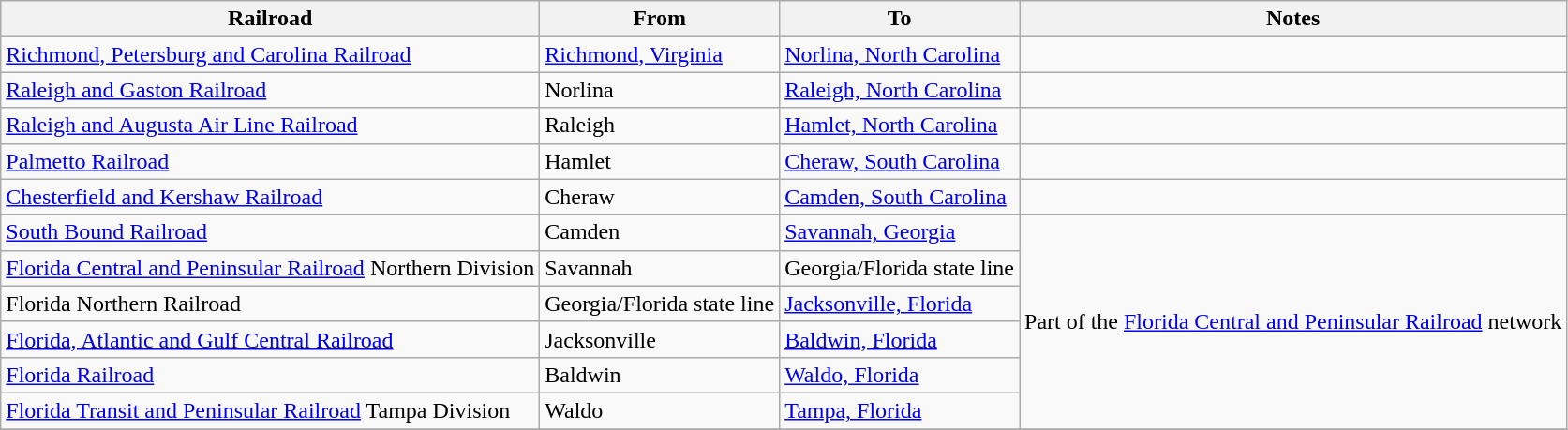<table class="wikitable">
<tr>
<th>Railroad</th>
<th>From</th>
<th>To</th>
<th>Notes</th>
</tr>
<tr>
<td><a href='#'>Richmond, Petersburg and Carolina Railroad</a></td>
<td><a href='#'>Richmond, Virginia</a></td>
<td><a href='#'>Norlina, North Carolina</a></td>
<td></td>
</tr>
<tr>
<td><a href='#'>Raleigh and Gaston Railroad</a></td>
<td>Norlina</td>
<td><a href='#'>Raleigh, North Carolina</a></td>
<td></td>
</tr>
<tr>
<td><a href='#'>Raleigh and Augusta Air Line Railroad</a></td>
<td>Raleigh</td>
<td><a href='#'>Hamlet, North Carolina</a></td>
<td></td>
</tr>
<tr>
<td><a href='#'>Palmetto Railroad</a></td>
<td>Hamlet</td>
<td><a href='#'>Cheraw, South Carolina</a></td>
<td></td>
</tr>
<tr>
<td><a href='#'>Chesterfield and Kershaw Railroad</a></td>
<td>Cheraw</td>
<td><a href='#'>Camden, South Carolina</a></td>
<td></td>
</tr>
<tr>
<td><a href='#'>South Bound Railroad</a></td>
<td>Camden</td>
<td><a href='#'>Savannah, Georgia</a></td>
<td rowspan="6">Part of the <a href='#'>Florida Central and Peninsular Railroad</a> network</td>
</tr>
<tr>
<td><a href='#'>Florida Central and Peninsular Railroad</a> Northern Division</td>
<td>Savannah</td>
<td>Georgia/Florida state line</td>
</tr>
<tr>
<td>Florida Northern Railroad</td>
<td>Georgia/Florida state line</td>
<td><a href='#'>Jacksonville, Florida</a></td>
</tr>
<tr>
<td><a href='#'>Florida, Atlantic and Gulf Central Railroad</a></td>
<td>Jacksonville</td>
<td><a href='#'>Baldwin, Florida</a></td>
</tr>
<tr>
<td><a href='#'>Florida Railroad</a></td>
<td>Baldwin</td>
<td><a href='#'>Waldo, Florida</a></td>
</tr>
<tr>
<td><a href='#'>Florida Transit and Peninsular Railroad</a> Tampa Division</td>
<td>Waldo</td>
<td><a href='#'>Tampa, Florida</a></td>
</tr>
<tr>
</tr>
</table>
